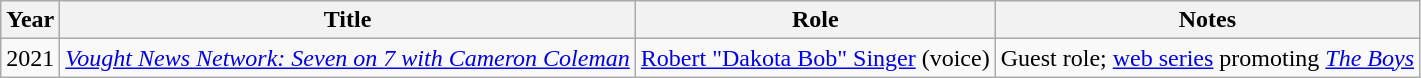<table class="wikitable sortable">
<tr>
<th>Year</th>
<th>Title</th>
<th>Role</th>
<th>Notes</th>
</tr>
<tr>
<td>2021</td>
<td><em><a href='#'>Vought News Network: Seven on 7 with Cameron Coleman</a></em></td>
<td><a href='#'>Robert "Dakota Bob" Singer</a> (voice)</td>
<td>Guest role; <a href='#'>web series</a> promoting <em><a href='#'>The Boys</a></em></td>
</tr>
</table>
